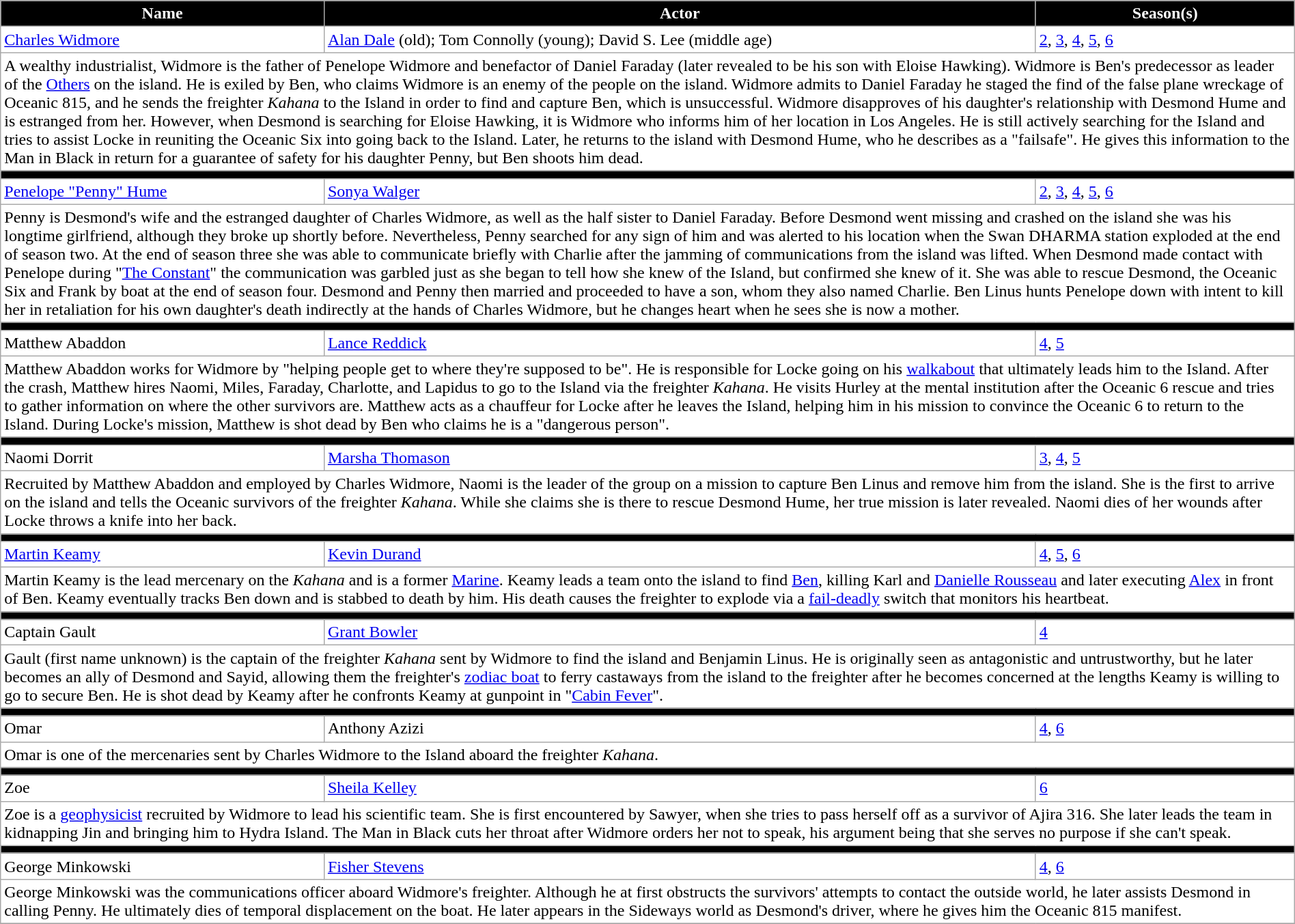<table class="wikitable sortable" style="width:100%; margin-right:auto; background: #FFFFFF">
<tr style="color:white">
<th style="background-color:#000000; width:25%">Name</th>
<th style="background-color:#000000; width:55%">Actor</th>
<th style="background-color:#000000; width:20%">Season(s)</th>
</tr>
<tr>
<td><a href='#'>Charles Widmore</a></td>
<td><a href='#'>Alan Dale</a> (old); Tom Connolly (young); David S. Lee (middle age)</td>
<td><a href='#'>2</a>, <a href='#'>3</a>, <a href='#'>4</a>, <a href='#'>5</a>, <a href='#'>6</a></td>
</tr>
<tr>
<td colspan="5">A wealthy industrialist, Widmore is the father of Penelope Widmore and benefactor of Daniel Faraday (later revealed to be his son with Eloise Hawking). Widmore is Ben's predecessor as leader of the <a href='#'>Others</a> on the island. He is exiled by Ben, who claims Widmore is an enemy of the people on the island. Widmore admits to Daniel Faraday he staged the find of the false plane wreckage of Oceanic 815, and he sends the freighter <em>Kahana</em> to the Island in order to find and capture Ben, which is unsuccessful. Widmore disapproves of his daughter's relationship with Desmond Hume and is estranged from her. However, when Desmond is searching for Eloise Hawking, it is Widmore who informs him of her location in Los Angeles. He is still actively searching for the Island and tries to assist Locke in reuniting the Oceanic Six into going back to the Island. Later, he returns to the island with Desmond Hume, who he describes as a "failsafe". He gives this information to the Man in Black in return for a guarantee of safety for his daughter Penny, but Ben shoots him dead.</td>
</tr>
<tr>
<td colspan="5" bgcolor="#000000"></td>
</tr>
<tr>
<td><a href='#'>Penelope "Penny" Hume</a> </td>
<td><a href='#'>Sonya Walger</a></td>
<td><a href='#'>2</a>, <a href='#'>3</a>, <a href='#'>4</a>, <a href='#'>5</a>, <a href='#'>6</a></td>
</tr>
<tr>
<td colspan="5">Penny is Desmond's wife and the estranged daughter of Charles Widmore, as well as the half sister to Daniel Faraday. Before Desmond went missing and crashed on the island she was his longtime girlfriend, although they broke up shortly before. Nevertheless, Penny searched for any sign of him and was alerted to his location when the Swan DHARMA station exploded at the end of season two. At the end of season three she was able to communicate briefly with Charlie after the jamming of communications from the island was lifted. When Desmond made contact with Penelope during "<a href='#'>The Constant</a>" the communication was garbled just as she began to tell how she knew of the Island, but confirmed she knew of it. She was able to rescue Desmond, the Oceanic Six and Frank by boat at the end of season four. Desmond and Penny then married and proceeded to have a son, whom they also named Charlie. Ben Linus hunts Penelope down with intent to kill her in retaliation for his own daughter's death indirectly at the hands of Charles Widmore, but he changes heart when he sees she is now a mother.</td>
</tr>
<tr>
<td colspan="5" bgcolor="#000000"></td>
</tr>
<tr>
<td>Matthew Abaddon </td>
<td><a href='#'>Lance Reddick</a></td>
<td><a href='#'>4</a>, <a href='#'>5</a></td>
</tr>
<tr>
<td colspan="5">Matthew Abaddon works for Widmore by "helping people get to where they're supposed to be". He is responsible for Locke going on his <a href='#'>walkabout</a> that ultimately leads him to the Island. After the crash, Matthew hires Naomi, Miles, Faraday, Charlotte, and Lapidus to go to the Island via the freighter <em>Kahana</em>. He visits Hurley at the mental institution after the Oceanic 6 rescue and tries to gather information on where the other survivors are. Matthew acts as a chauffeur for Locke after he leaves the Island, helping him in his mission to convince the Oceanic 6 to return to the Island. During Locke's mission, Matthew is shot dead by Ben who claims he is a "dangerous person".</td>
</tr>
<tr>
<td colspan="5" bgcolor="#000000"></td>
</tr>
<tr>
<td>Naomi Dorrit </td>
<td><a href='#'>Marsha Thomason</a></td>
<td><a href='#'>3</a>, <a href='#'>4</a>, <a href='#'>5</a></td>
</tr>
<tr>
<td colspan="5">Recruited by Matthew Abaddon and employed by Charles Widmore, Naomi is the leader of the group on a mission to capture Ben Linus and remove him from the island. She is the first to arrive on the island and tells the Oceanic survivors of the freighter <em>Kahana</em>. While she claims she is there to rescue Desmond Hume, her true mission is later revealed. Naomi dies of her wounds after Locke throws a knife into her back.</td>
</tr>
<tr>
<td colspan="5" bgcolor="#000000"></td>
</tr>
<tr>
<td><a href='#'>Martin Keamy</a></td>
<td><a href='#'>Kevin Durand</a></td>
<td><a href='#'>4</a>, <a href='#'>5</a>, <a href='#'>6</a></td>
</tr>
<tr>
<td colspan="5">Martin Keamy is the lead mercenary on the <em>Kahana</em> and is a former <a href='#'>Marine</a>. Keamy leads a team onto the island to find <a href='#'>Ben</a>, killing Karl and <a href='#'>Danielle Rousseau</a> and later executing <a href='#'>Alex</a> in front of Ben. Keamy eventually tracks Ben down and is stabbed to death by him. His death causes the freighter to explode via a <a href='#'>fail-deadly</a> switch that monitors his heartbeat.</td>
</tr>
<tr>
<td colspan="5" bgcolor="#000000"></td>
</tr>
<tr>
<td>Captain Gault </td>
<td><a href='#'>Grant Bowler</a></td>
<td><a href='#'>4</a></td>
</tr>
<tr>
<td colspan="5">Gault (first name unknown) is the captain of the freighter <em>Kahana</em> sent by Widmore to find the island and Benjamin Linus. He is originally seen as antagonistic and untrustworthy, but he later becomes an ally of Desmond and Sayid, allowing them the freighter's <a href='#'>zodiac boat</a> to ferry castaways from the island to the freighter after he becomes concerned at the lengths Keamy is willing to go to secure Ben. He is shot dead by Keamy after he confronts Keamy at gunpoint in "<a href='#'>Cabin Fever</a>".</td>
</tr>
<tr>
<td colspan="5" bgcolor="#000000"></td>
</tr>
<tr>
<td>Omar </td>
<td>Anthony Azizi</td>
<td><a href='#'>4</a>, <a href='#'>6</a></td>
</tr>
<tr>
<td colspan="5">Omar is one of the mercenaries sent by Charles Widmore to the Island aboard the freighter <em>Kahana</em>.</td>
</tr>
<tr>
<td colspan="5" bgcolor="#000000"></td>
</tr>
<tr>
<td>Zoe </td>
<td><a href='#'>Sheila Kelley</a></td>
<td><a href='#'>6</a></td>
</tr>
<tr>
<td colspan="5">Zoe is a <a href='#'>geophysicist</a> recruited by Widmore to lead his scientific team.  She is first encountered by Sawyer, when she tries to pass herself off as a survivor of Ajira 316.  She later leads the team in kidnapping Jin and bringing him to Hydra Island. The Man in Black cuts her throat after Widmore orders her not to speak, his argument being that she serves no purpose if she can't speak.</td>
</tr>
<tr>
<td colspan="5" bgcolor="#000000"></td>
</tr>
<tr>
<td>George Minkowski </td>
<td><a href='#'>Fisher Stevens</a></td>
<td><a href='#'>4</a>, <a href='#'>6</a></td>
</tr>
<tr>
<td colspan="5">George Minkowski was the communications officer aboard Widmore's freighter.  Although he at first obstructs the survivors' attempts to contact the outside world, he later assists Desmond in calling Penny.  He ultimately dies of temporal displacement on the boat.  He later appears in the Sideways world as Desmond's driver, where he gives him the Oceanic 815 manifest.</td>
</tr>
<tr>
</tr>
</table>
